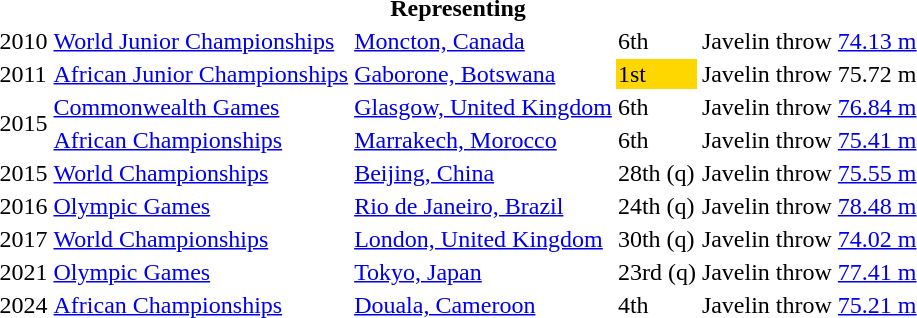<table>
<tr>
<th colspan="6">Representing </th>
</tr>
<tr>
<td>2010</td>
<td><a href='#'>World Junior Championships</a></td>
<td><a href='#'>Moncton, Canada</a></td>
<td>6th</td>
<td>Javelin throw</td>
<td><a href='#'>74.13 m</a></td>
</tr>
<tr>
<td>2011</td>
<td><a href='#'>African Junior Championships</a></td>
<td><a href='#'>Gaborone, Botswana</a></td>
<td bgcolor=gold>1st</td>
<td>Javelin throw</td>
<td>75.72 m</td>
</tr>
<tr>
<td rowspan=2>2015</td>
<td><a href='#'>Commonwealth Games</a></td>
<td><a href='#'>Glasgow, United Kingdom</a></td>
<td>6th</td>
<td>Javelin throw</td>
<td><a href='#'>76.84 m</a></td>
</tr>
<tr>
<td><a href='#'>African Championships</a></td>
<td><a href='#'>Marrakech, Morocco</a></td>
<td>6th</td>
<td>Javelin throw</td>
<td><a href='#'>75.41 m</a></td>
</tr>
<tr>
<td>2015</td>
<td><a href='#'>World Championships</a></td>
<td><a href='#'>Beijing, China</a></td>
<td>28th (q)</td>
<td>Javelin throw</td>
<td><a href='#'>75.55 m</a></td>
</tr>
<tr>
<td>2016</td>
<td><a href='#'>Olympic Games</a></td>
<td><a href='#'>Rio de Janeiro, Brazil</a></td>
<td>24th (q)</td>
<td>Javelin throw</td>
<td><a href='#'>78.48 m</a></td>
</tr>
<tr>
<td>2017</td>
<td><a href='#'>World Championships</a></td>
<td><a href='#'>London, United Kingdom</a></td>
<td>30th (q)</td>
<td>Javelin throw</td>
<td><a href='#'>74.02 m</a></td>
</tr>
<tr>
<td>2021</td>
<td><a href='#'>Olympic Games</a></td>
<td><a href='#'>Tokyo, Japan</a></td>
<td>23rd (q)</td>
<td>Javelin throw</td>
<td><a href='#'>77.41 m</a></td>
</tr>
<tr>
<td>2024</td>
<td><a href='#'>African Championships</a></td>
<td><a href='#'>Douala, Cameroon</a></td>
<td>4th</td>
<td>Javelin throw</td>
<td><a href='#'>75.21 m</a></td>
</tr>
</table>
